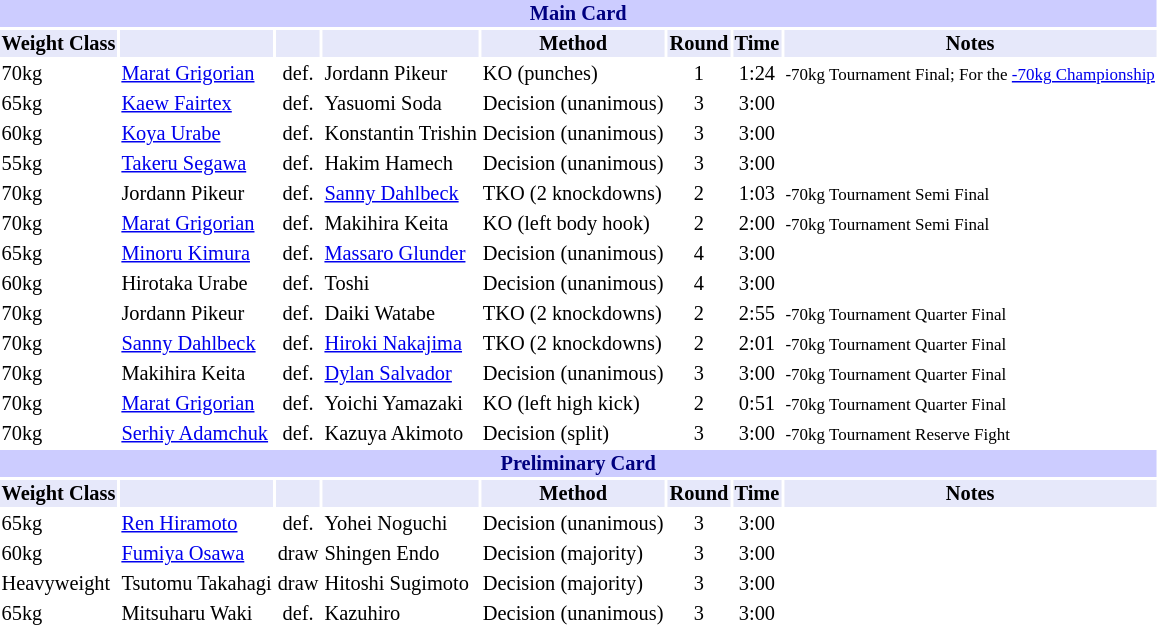<table class="toccolours" style="font-size: 85%;">
<tr>
<th colspan="8" style="background-color: #ccf; color: #000080; text-align: center;"><strong>Main Card</strong></th>
</tr>
<tr>
<th colspan="1" style="background-color: #E6E8FA; color: #000000; text-align: center;">Weight Class</th>
<th colspan="1" style="background-color: #E6E8FA; color: #000000; text-align: center;"></th>
<th colspan="1" style="background-color: #E6E8FA; color: #000000; text-align: center;"></th>
<th colspan="1" style="background-color: #E6E8FA; color: #000000; text-align: center;"></th>
<th colspan="1" style="background-color: #E6E8FA; color: #000000; text-align: center;">Method</th>
<th colspan="1" style="background-color: #E6E8FA; color: #000000; text-align: center;">Round</th>
<th colspan="1" style="background-color: #E6E8FA; color: #000000; text-align: center;">Time</th>
<th colspan="1" style="background-color: #E6E8FA; color: #000000; text-align: center;">Notes</th>
</tr>
<tr>
<td>70kg</td>
<td> <a href='#'>Marat Grigorian</a></td>
<td align=center>def.</td>
<td> Jordann Pikeur</td>
<td>KO (punches)</td>
<td align=center>1</td>
<td align=center>1:24</td>
<td><small>-70kg Tournament Final; For the <a href='#'>-70kg Championship</a></small></td>
</tr>
<tr>
<td>65kg</td>
<td> <a href='#'>Kaew Fairtex</a></td>
<td align=center>def.</td>
<td> Yasuomi Soda</td>
<td>Decision (unanimous)</td>
<td align=center>3</td>
<td align=center>3:00</td>
<td></td>
</tr>
<tr>
<td>60kg</td>
<td> <a href='#'>Koya Urabe</a></td>
<td align=center>def.</td>
<td> Konstantin Trishin</td>
<td>Decision (unanimous)</td>
<td align=center>3</td>
<td align=center>3:00</td>
<td></td>
</tr>
<tr>
<td>55kg</td>
<td> <a href='#'>Takeru Segawa</a></td>
<td align=center>def.</td>
<td> Hakim Hamech</td>
<td>Decision (unanimous)</td>
<td align=center>3</td>
<td align=center>3:00</td>
<td></td>
</tr>
<tr>
<td>70kg</td>
<td> Jordann Pikeur</td>
<td align=center>def.</td>
<td> <a href='#'>Sanny Dahlbeck</a></td>
<td>TKO (2 knockdowns)</td>
<td align=center>2</td>
<td align=center>1:03</td>
<td><small>-70kg Tournament Semi Final</small></td>
</tr>
<tr>
<td>70kg</td>
<td> <a href='#'>Marat Grigorian</a></td>
<td align=center>def.</td>
<td> Makihira Keita</td>
<td>KO (left body hook)</td>
<td align=center>2</td>
<td align=center>2:00</td>
<td><small>-70kg Tournament Semi Final</small></td>
</tr>
<tr>
<td>65kg</td>
<td> <a href='#'>Minoru Kimura</a></td>
<td align=center>def.</td>
<td> <a href='#'>Massaro Glunder</a></td>
<td>Decision (unanimous)</td>
<td align=center>4</td>
<td align=center>3:00</td>
<td></td>
</tr>
<tr>
<td>60kg</td>
<td> Hirotaka Urabe</td>
<td align=center>def.</td>
<td> Toshi</td>
<td>Decision (unanimous)</td>
<td align=center>4</td>
<td align=center>3:00</td>
<td></td>
</tr>
<tr>
<td>70kg</td>
<td> Jordann Pikeur</td>
<td align=center>def.</td>
<td> Daiki Watabe</td>
<td>TKO (2 knockdowns)</td>
<td align=center>2</td>
<td align=center>2:55</td>
<td><small>-70kg Tournament Quarter Final</small></td>
</tr>
<tr>
<td>70kg</td>
<td> <a href='#'>Sanny Dahlbeck</a></td>
<td align=center>def.</td>
<td> <a href='#'>Hiroki Nakajima</a></td>
<td>TKO (2 knockdowns)</td>
<td align=center>2</td>
<td align=center>2:01</td>
<td><small>-70kg Tournament Quarter Final</small></td>
</tr>
<tr>
<td>70kg</td>
<td> Makihira Keita</td>
<td align=center>def.</td>
<td> <a href='#'>Dylan Salvador</a></td>
<td>Decision (unanimous)</td>
<td align=center>3</td>
<td align=center>3:00</td>
<td><small>-70kg Tournament Quarter Final</small></td>
</tr>
<tr>
<td>70kg</td>
<td> <a href='#'>Marat Grigorian</a></td>
<td align=center>def.</td>
<td> Yoichi Yamazaki</td>
<td>KO (left high kick)</td>
<td align=center>2</td>
<td align=center>0:51</td>
<td><small>-70kg Tournament Quarter Final</small></td>
</tr>
<tr>
<td>70kg</td>
<td> <a href='#'>Serhiy Adamchuk</a></td>
<td align=center>def.</td>
<td> Kazuya Akimoto</td>
<td>Decision (split)</td>
<td align=center>3</td>
<td align=center>3:00</td>
<td><small>-70kg Tournament Reserve Fight</small></td>
</tr>
<tr>
<th colspan="8" style="background-color: #ccf; color: #000080; text-align: center;"><strong>Preliminary Card</strong></th>
</tr>
<tr>
<th colspan="1" style="background-color: #E6E8FA; color: #000000; text-align: center;">Weight Class</th>
<th colspan="1" style="background-color: #E6E8FA; color: #000000; text-align: center;"></th>
<th colspan="1" style="background-color: #E6E8FA; color: #000000; text-align: center;"></th>
<th colspan="1" style="background-color: #E6E8FA; color: #000000; text-align: center;"></th>
<th colspan="1" style="background-color: #E6E8FA; color: #000000; text-align: center;">Method</th>
<th colspan="1" style="background-color: #E6E8FA; color: #000000; text-align: center;">Round</th>
<th colspan="1" style="background-color: #E6E8FA; color: #000000; text-align: center;">Time</th>
<th colspan="1" style="background-color: #E6E8FA; color: #000000; text-align: center;">Notes</th>
</tr>
<tr>
<td>65kg</td>
<td> <a href='#'>Ren Hiramoto</a></td>
<td align=center>def.</td>
<td> Yohei Noguchi</td>
<td>Decision (unanimous)</td>
<td align=center>3</td>
<td align=center>3:00</td>
<td></td>
</tr>
<tr>
<td>60kg</td>
<td> <a href='#'>Fumiya Osawa</a></td>
<td align=center>draw</td>
<td> Shingen Endo</td>
<td>Decision (majority)</td>
<td align=center>3</td>
<td align=center>3:00</td>
<td></td>
</tr>
<tr>
<td>Heavyweight</td>
<td> Tsutomu Takahagi</td>
<td align=center>draw</td>
<td> Hitoshi Sugimoto</td>
<td>Decision (majority)</td>
<td align=center>3</td>
<td align=center>3:00</td>
<td></td>
</tr>
<tr>
<td>65kg</td>
<td> Mitsuharu Waki</td>
<td align=center>def.</td>
<td> Kazuhiro</td>
<td>Decision (unanimous)</td>
<td align=center>3</td>
<td align=center>3:00</td>
<td></td>
</tr>
<tr>
</tr>
</table>
